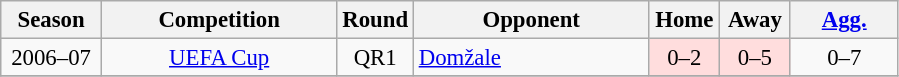<table class="wikitable" style="font-size:95%; text-align: center;">
<tr>
<th width="60">Season</th>
<th width="150">Competition</th>
<th width="30">Round</th>
<th width="150">Opponent</th>
<th width="40">Home</th>
<th width="40">Away</th>
<th width="65"><a href='#'>Agg.</a></th>
</tr>
<tr>
<td>2006–07</td>
<td><a href='#'>UEFA Cup</a></td>
<td>QR1</td>
<td align="left"> <a href='#'>Domžale</a></td>
<td bgcolor="#ffdddd">0–2</td>
<td bgcolor="#ffdddd">0–5</td>
<td>0–7</td>
</tr>
<tr bgcolor=#EEEEEE>
</tr>
</table>
